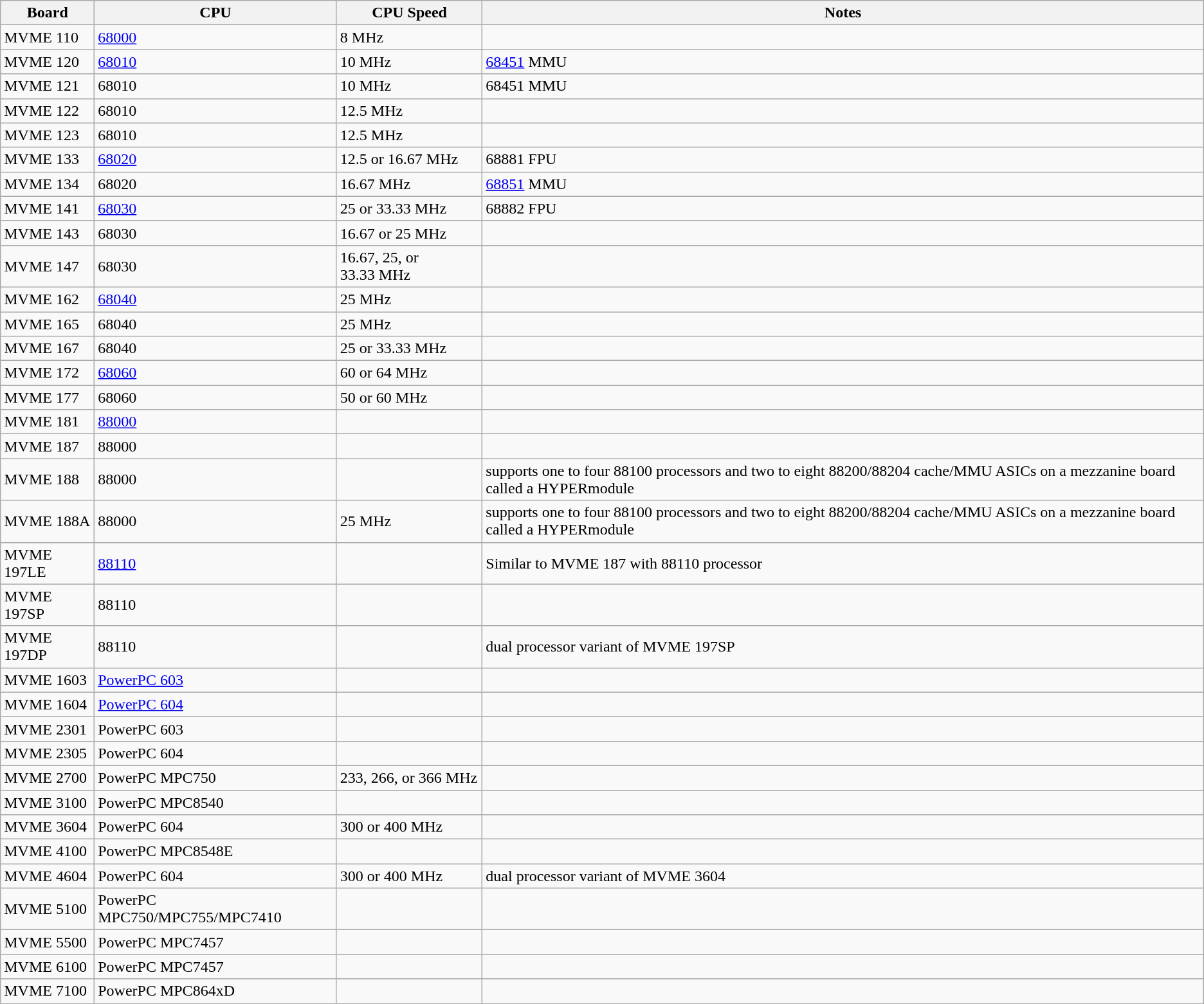<table class="wikitable" border="1">
<tr>
<th>Board</th>
<th>CPU</th>
<th>CPU Speed</th>
<th>Notes</th>
</tr>
<tr>
<td>MVME 110</td>
<td><a href='#'>68000</a></td>
<td>8 MHz</td>
<td></td>
</tr>
<tr>
<td>MVME 120</td>
<td><a href='#'>68010</a></td>
<td>10 MHz</td>
<td><a href='#'>68451</a> MMU</td>
</tr>
<tr>
<td>MVME 121</td>
<td>68010</td>
<td>10 MHz</td>
<td>68451 MMU</td>
</tr>
<tr>
<td>MVME 122</td>
<td>68010</td>
<td>12.5 MHz</td>
<td></td>
</tr>
<tr>
<td>MVME 123</td>
<td>68010</td>
<td>12.5 MHz</td>
<td></td>
</tr>
<tr>
<td>MVME 133</td>
<td><a href='#'>68020</a></td>
<td>12.5 or 16.67 MHz</td>
<td>68881 FPU</td>
</tr>
<tr>
<td>MVME 134</td>
<td>68020</td>
<td>16.67 MHz</td>
<td><a href='#'>68851</a> MMU</td>
</tr>
<tr>
<td>MVME 141</td>
<td><a href='#'>68030</a></td>
<td>25 or 33.33 MHz</td>
<td>68882 FPU</td>
</tr>
<tr>
<td>MVME 143</td>
<td>68030</td>
<td>16.67 or 25 MHz</td>
<td></td>
</tr>
<tr>
<td>MVME 147</td>
<td>68030</td>
<td>16.67, 25, or 33.33 MHz</td>
<td></td>
</tr>
<tr>
<td>MVME 162</td>
<td><a href='#'>68040</a></td>
<td>25 MHz</td>
<td></td>
</tr>
<tr>
<td>MVME 165</td>
<td>68040</td>
<td>25 MHz</td>
<td></td>
</tr>
<tr>
<td>MVME 167</td>
<td>68040</td>
<td>25 or 33.33 MHz</td>
<td></td>
</tr>
<tr>
<td>MVME 172</td>
<td><a href='#'>68060</a></td>
<td>60 or 64 MHz</td>
<td></td>
</tr>
<tr>
<td>MVME 177</td>
<td>68060</td>
<td>50 or 60 MHz</td>
<td></td>
</tr>
<tr>
<td>MVME 181</td>
<td><a href='#'>88000</a></td>
<td></td>
<td></td>
</tr>
<tr>
<td>MVME 187</td>
<td>88000</td>
<td></td>
<td></td>
</tr>
<tr>
<td>MVME 188</td>
<td>88000</td>
<td></td>
<td>supports one to four 88100 processors and two to eight 88200/88204 cache/MMU ASICs on a mezzanine board called a HYPERmodule</td>
</tr>
<tr>
<td>MVME 188A</td>
<td>88000</td>
<td>25 MHz</td>
<td>supports one to four 88100 processors and two to eight 88200/88204 cache/MMU ASICs on a mezzanine board called a HYPERmodule</td>
</tr>
<tr>
<td>MVME 197LE</td>
<td><a href='#'>88110</a></td>
<td></td>
<td>Similar to MVME 187 with 88110 processor</td>
</tr>
<tr>
<td>MVME 197SP</td>
<td>88110</td>
<td></td>
<td></td>
</tr>
<tr>
<td>MVME 197DP</td>
<td>88110</td>
<td></td>
<td>dual processor variant of MVME 197SP</td>
</tr>
<tr>
<td>MVME 1603</td>
<td><a href='#'>PowerPC 603</a></td>
<td></td>
<td></td>
</tr>
<tr>
<td>MVME 1604</td>
<td><a href='#'>PowerPC 604</a></td>
<td></td>
<td></td>
</tr>
<tr>
<td>MVME 2301</td>
<td>PowerPC 603</td>
<td></td>
<td></td>
</tr>
<tr>
<td>MVME 2305</td>
<td>PowerPC 604</td>
<td></td>
<td></td>
</tr>
<tr>
<td>MVME 2700</td>
<td>PowerPC MPC750</td>
<td>233, 266, or 366 MHz</td>
<td></td>
</tr>
<tr>
<td>MVME 3100</td>
<td>PowerPC MPC8540</td>
<td></td>
<td></td>
</tr>
<tr>
<td>MVME 3604</td>
<td>PowerPC 604</td>
<td>300 or 400 MHz</td>
<td></td>
</tr>
<tr>
<td>MVME 4100</td>
<td>PowerPC MPC8548E</td>
<td></td>
<td></td>
</tr>
<tr>
<td>MVME 4604</td>
<td>PowerPC 604</td>
<td>300 or 400 MHz</td>
<td>dual processor variant of MVME 3604</td>
</tr>
<tr>
<td>MVME 5100</td>
<td>PowerPC MPC750/MPC755/MPC7410</td>
<td></td>
<td></td>
</tr>
<tr>
<td>MVME 5500</td>
<td>PowerPC MPC7457</td>
<td></td>
<td></td>
</tr>
<tr>
<td>MVME 6100</td>
<td>PowerPC MPC7457</td>
<td></td>
<td></td>
</tr>
<tr>
<td>MVME 7100</td>
<td>PowerPC MPC864xD</td>
<td></td>
<td></td>
</tr>
</table>
